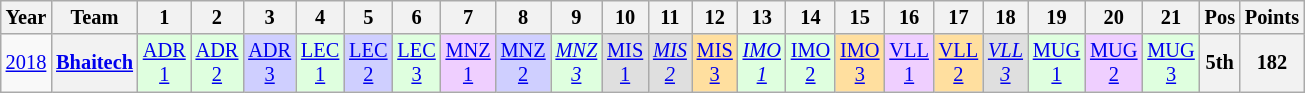<table class="wikitable" style="text-align:center; font-size:85%">
<tr>
<th>Year</th>
<th>Team</th>
<th>1</th>
<th>2</th>
<th>3</th>
<th>4</th>
<th>5</th>
<th>6</th>
<th>7</th>
<th>8</th>
<th>9</th>
<th>10</th>
<th>11</th>
<th>12</th>
<th>13</th>
<th>14</th>
<th>15</th>
<th>16</th>
<th>17</th>
<th>18</th>
<th>19</th>
<th>20</th>
<th>21</th>
<th>Pos</th>
<th>Points</th>
</tr>
<tr>
<td><a href='#'>2018</a></td>
<th><a href='#'>Bhaitech</a></th>
<td style="background:#DFFFDF;"><a href='#'>ADR<br>1</a><br></td>
<td style="background:#DFFFDF;"><a href='#'>ADR<br>2</a><br></td>
<td style="background:#CFCFFF;"><a href='#'>ADR<br>3</a><br></td>
<td style="background:#DFFFDF;"><a href='#'>LEC<br>1</a><br></td>
<td style="background:#CFCFFF;"><a href='#'>LEC<br>2</a><br></td>
<td style="background:#DFFFDF;"><a href='#'>LEC<br>3</a><br></td>
<td style="background:#EFCFFF;"><a href='#'>MNZ<br>1</a><br></td>
<td style="background:#CFCFFF;"><a href='#'>MNZ<br>2</a><br></td>
<td style="background:#DFFFDF;"><em><a href='#'>MNZ<br>3</a><br></em></td>
<td style="background:#DFDFDF;"><a href='#'>MIS<br>1</a><br></td>
<td style="background:#DFDFDF;"><em><a href='#'>MIS<br>2</a><br></em></td>
<td style="background:#FFDF9F;"><a href='#'>MIS<br>3</a><br></td>
<td style="background:#DFFFDF;"><em><a href='#'>IMO<br>1</a><br></em></td>
<td style="background:#DFFFDF;"><a href='#'>IMO<br>2</a><br></td>
<td style="background:#FFDF9F;"><a href='#'>IMO<br>3</a><br></td>
<td style="background:#EFCFFF;"><a href='#'>VLL<br>1</a><br></td>
<td style="background:#FFDF9F;"><a href='#'>VLL<br>2</a><br></td>
<td style="background:#DFDFDF;"><em><a href='#'>VLL<br>3</a><br></em></td>
<td style="background:#DFFFDF;"><a href='#'>MUG<br>1</a><br></td>
<td style="background:#EFCFFF;"><a href='#'>MUG<br>2</a><br></td>
<td style="background:#DFFFDF;"><a href='#'>MUG<br>3</a><br></td>
<th>5th</th>
<th>182</th>
</tr>
</table>
